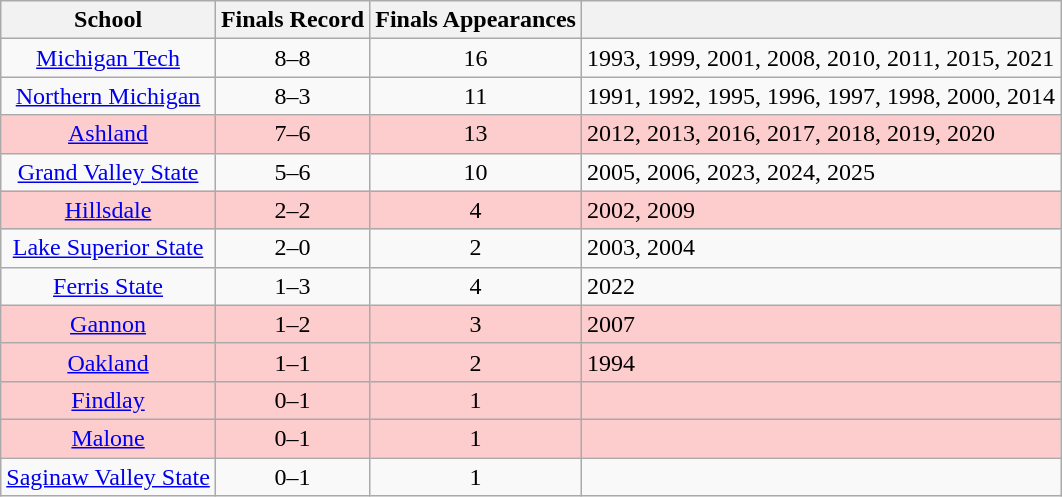<table class="wikitable sortable" style="text-align:center;">
<tr>
<th>School</th>
<th>Finals Record</th>
<th>Finals Appearances</th>
<th class=unsortable></th>
</tr>
<tr>
<td><a href='#'>Michigan Tech</a></td>
<td>8–8</td>
<td>16</td>
<td align=left>1993, 1999, 2001, 2008, 2010, 2011, 2015, 2021</td>
</tr>
<tr>
<td><a href='#'>Northern Michigan</a></td>
<td>8–3</td>
<td>11</td>
<td align=left>1991, 1992, 1995, 1996, 1997, 1998, 2000, 2014</td>
</tr>
<tr bgcolor=#fdcccc>
<td><a href='#'>Ashland</a></td>
<td>7–6</td>
<td>13</td>
<td align=left>2012, 2013, 2016, 2017, 2018, 2019, 2020</td>
</tr>
<tr>
<td><a href='#'>Grand Valley State</a></td>
<td>5–6</td>
<td>10</td>
<td align=left>2005, 2006, 2023, 2024, 2025</td>
</tr>
<tr bgcolor=#fdcccc>
<td><a href='#'>Hillsdale</a></td>
<td>2–2</td>
<td>4</td>
<td align=left>2002, 2009</td>
</tr>
<tr>
<td><a href='#'>Lake Superior State</a></td>
<td>2–0</td>
<td>2</td>
<td align=left>2003, 2004</td>
</tr>
<tr>
<td><a href='#'>Ferris State</a></td>
<td>1–3</td>
<td>4</td>
<td align=left>2022</td>
</tr>
<tr bgcolor=#fdcccc>
<td><a href='#'>Gannon</a></td>
<td>1–2</td>
<td>3</td>
<td align=left>2007</td>
</tr>
<tr bgcolor=#fdcccc>
<td><a href='#'>Oakland</a></td>
<td>1–1</td>
<td>2</td>
<td align=left>1994</td>
</tr>
<tr bgcolor=#fdcccc>
<td><a href='#'>Findlay</a></td>
<td>0–1</td>
<td>1</td>
<td align=left></td>
</tr>
<tr bgcolor=#fdcccc>
<td><a href='#'>Malone</a></td>
<td>0–1</td>
<td>1</td>
<td align=left></td>
</tr>
<tr>
<td><a href='#'>Saginaw Valley State</a></td>
<td>0–1</td>
<td>1</td>
<td align=left></td>
</tr>
</table>
